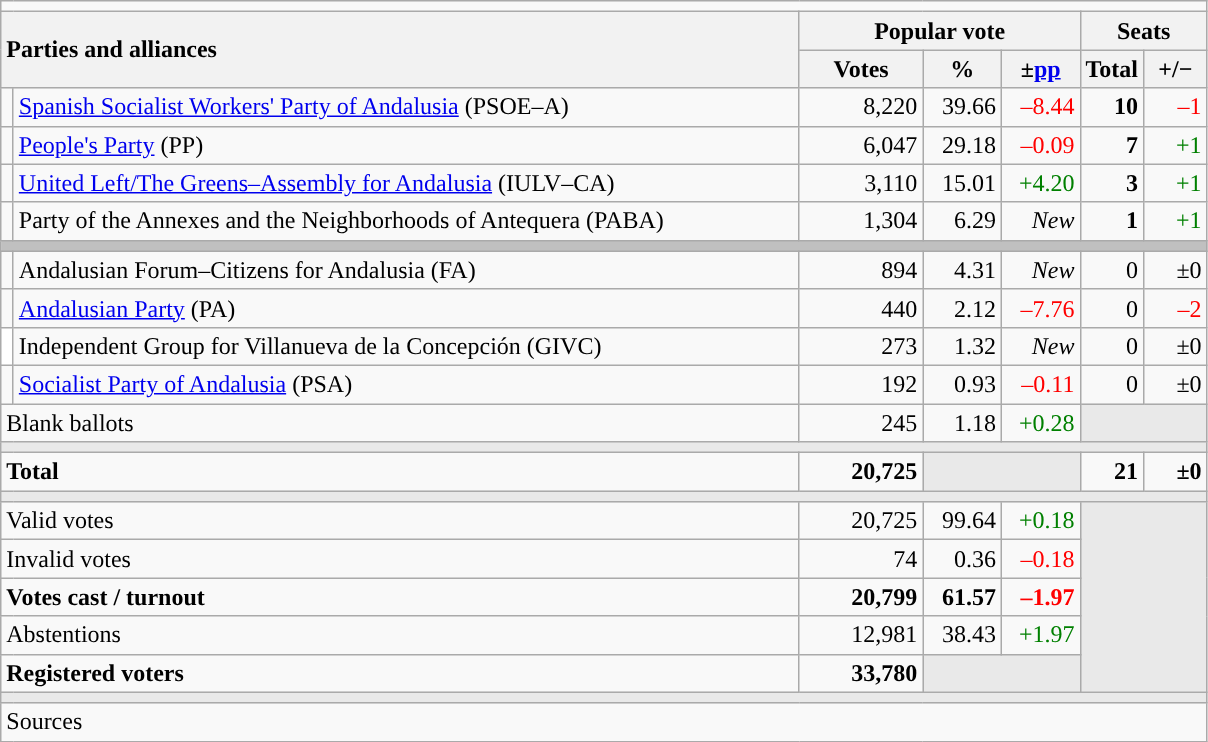<table class="wikitable" style="text-align:right;">
<tr>
<td colspan="7"></td>
</tr>
<tr>
<th style="text-align:left;" rowspan="2" colspan="2" width="525">Parties and alliances</th>
<th colspan="3">Popular vote</th>
<th colspan="2">Seats</th>
</tr>
<tr>
<th width="75">Votes</th>
<th width="45">%</th>
<th width="45">±<a href='#'>pp</a></th>
<th width="35">Total</th>
<th width="35">+/−</th>
</tr>
<tr>
<td width="1" style="color:inherit;background:"></td>
<td align="left"><a href='#'>Spanish Socialist Workers' Party of Andalusia</a> (PSOE–A)</td>
<td>8,220</td>
<td>39.66</td>
<td style="color:red;">–8.44</td>
<td><strong>10</strong></td>
<td style="color:red;">–1</td>
</tr>
<tr>
<td style="color:inherit;background:"></td>
<td align="left"><a href='#'>People's Party</a> (PP)</td>
<td>6,047</td>
<td>29.18</td>
<td style="color:red;">–0.09</td>
<td><strong>7</strong></td>
<td style="color:green;">+1</td>
</tr>
<tr>
<td style="color:inherit;background:"></td>
<td align="left"><a href='#'>United Left/The Greens–Assembly for Andalusia</a> (IULV–CA)</td>
<td>3,110</td>
<td>15.01</td>
<td style="color:green;">+4.20</td>
<td><strong>3</strong></td>
<td style="color:green;">+1</td>
</tr>
<tr>
<td style="color:inherit;background:"></td>
<td align="left">Party of the Annexes and the Neighborhoods of Antequera (PABA)</td>
<td>1,304</td>
<td>6.29</td>
<td><em>New</em></td>
<td><strong>1</strong></td>
<td style="color:green;">+1</td>
</tr>
<tr>
<td colspan="7" bgcolor="#C0C0C0"></td>
</tr>
<tr>
<td style="color:inherit;background:"></td>
<td align="left">Andalusian Forum–Citizens for Andalusia (FA)</td>
<td>894</td>
<td>4.31</td>
<td><em>New</em></td>
<td>0</td>
<td>±0</td>
</tr>
<tr>
<td style="color:inherit;background:"></td>
<td align="left"><a href='#'>Andalusian Party</a> (PA)</td>
<td>440</td>
<td>2.12</td>
<td style="color:red;">–7.76</td>
<td>0</td>
<td style="color:red;">–2</td>
</tr>
<tr>
<td bgcolor="white"></td>
<td align="left">Independent Group for Villanueva de la Concepción (GIVC)</td>
<td>273</td>
<td>1.32</td>
<td><em>New</em></td>
<td>0</td>
<td>±0</td>
</tr>
<tr>
<td style="color:inherit;background:"></td>
<td align="left"><a href='#'>Socialist Party of Andalusia</a> (PSA)</td>
<td>192</td>
<td>0.93</td>
<td style="color:red;">–0.11</td>
<td>0</td>
<td>±0</td>
</tr>
<tr>
<td align="left" colspan="2">Blank ballots</td>
<td>245</td>
<td>1.18</td>
<td style="color:green;">+0.28</td>
<td bgcolor="#E9E9E9" colspan="2"></td>
</tr>
<tr>
<td colspan="7" bgcolor="#E9E9E9"></td>
</tr>
<tr style="font-weight:bold;">
<td align="left" colspan="2">Total</td>
<td>20,725</td>
<td bgcolor="#E9E9E9" colspan="2"></td>
<td>21</td>
<td>±0</td>
</tr>
<tr>
<td colspan="7" bgcolor="#E9E9E9"></td>
</tr>
<tr>
<td align="left" colspan="2">Valid votes</td>
<td>20,725</td>
<td>99.64</td>
<td style="color:green;">+0.18</td>
<td bgcolor="#E9E9E9" colspan="2" rowspan="5"></td>
</tr>
<tr>
<td align="left" colspan="2">Invalid votes</td>
<td>74</td>
<td>0.36</td>
<td style="color:red;">–0.18</td>
</tr>
<tr style="font-weight:bold;">
<td align="left" colspan="2">Votes cast / turnout</td>
<td>20,799</td>
<td>61.57</td>
<td style="color:red;">–1.97</td>
</tr>
<tr>
<td align="left" colspan="2">Abstentions</td>
<td>12,981</td>
<td>38.43</td>
<td style="color:green;">+1.97</td>
</tr>
<tr style="font-weight:bold;">
<td align="left" colspan="2">Registered voters</td>
<td>33,780</td>
<td bgcolor="#E9E9E9" colspan="2"></td>
</tr>
<tr>
<td colspan="7" bgcolor="#E9E9E9"></td>
</tr>
<tr>
<td align="left" colspan="7">Sources</td>
</tr>
</table>
